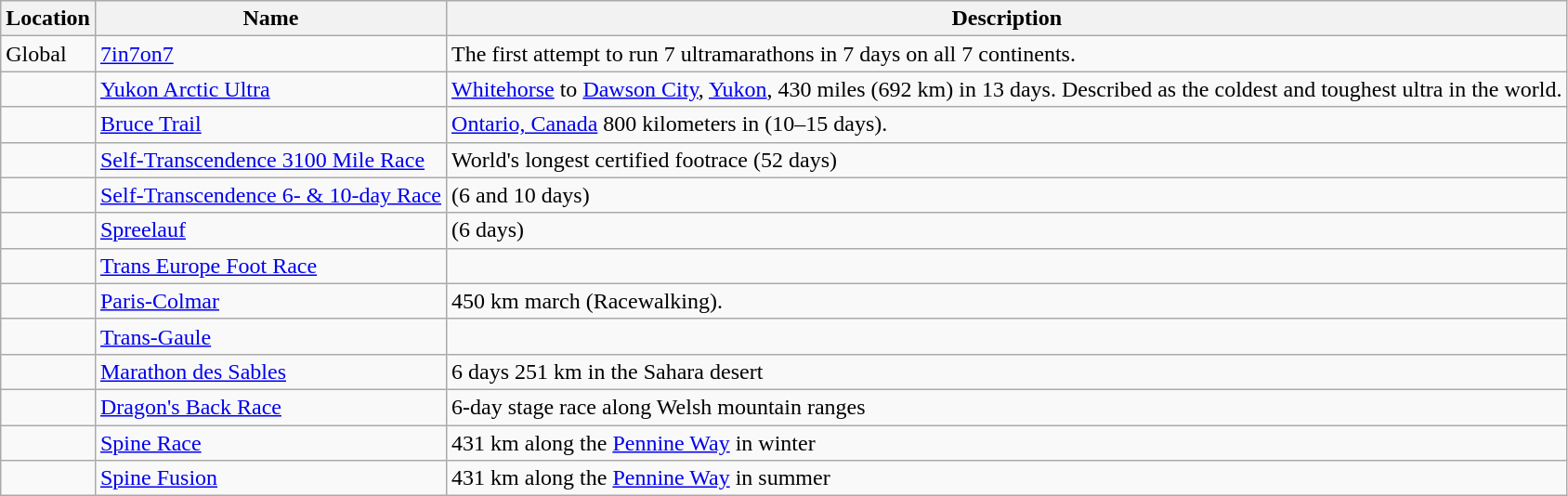<table class="wikitable sortable">
<tr>
<th>Location</th>
<th>Name</th>
<th>Description</th>
</tr>
<tr>
<td>Global</td>
<td><a href='#'>7in7on7</a></td>
<td>The first attempt to run 7 ultramarathons in 7 days on all 7 continents.</td>
</tr>
<tr>
<td></td>
<td><a href='#'>Yukon Arctic Ultra</a></td>
<td><a href='#'>Whitehorse</a> to <a href='#'>Dawson City</a>, <a href='#'>Yukon</a>, 430 miles (692 km) in 13 days. Described as the coldest and toughest ultra in the world.</td>
</tr>
<tr>
<td></td>
<td><a href='#'>Bruce Trail</a></td>
<td><a href='#'>Ontario, Canada</a> 800 kilometers in (10–15 days).</td>
</tr>
<tr>
<td></td>
<td><a href='#'>Self-Transcendence 3100 Mile Race</a></td>
<td>World's longest certified footrace (52 days)</td>
</tr>
<tr>
<td></td>
<td><a href='#'>Self-Transcendence 6- & 10-day Race</a></td>
<td>(6 and 10 days)</td>
</tr>
<tr>
<td></td>
<td><a href='#'>Spreelauf</a></td>
<td>(6 days)</td>
</tr>
<tr>
<td></td>
<td><a href='#'>Trans Europe Foot Race</a></td>
<td></td>
</tr>
<tr>
<td></td>
<td><a href='#'>Paris-Colmar</a></td>
<td>450 km march (Racewalking).</td>
</tr>
<tr>
<td></td>
<td><a href='#'>Trans-Gaule</a></td>
<td></td>
</tr>
<tr>
<td></td>
<td><a href='#'>Marathon des Sables</a></td>
<td>6 days 251 km in the Sahara desert</td>
</tr>
<tr>
<td></td>
<td><a href='#'>Dragon's Back Race</a></td>
<td>6-day stage race along Welsh mountain ranges</td>
</tr>
<tr>
<td></td>
<td><a href='#'>Spine Race</a></td>
<td>431 km along the <a href='#'>Pennine Way</a> in winter</td>
</tr>
<tr>
<td></td>
<td><a href='#'>Spine Fusion</a></td>
<td>431 km along the <a href='#'>Pennine Way</a> in summer</td>
</tr>
</table>
